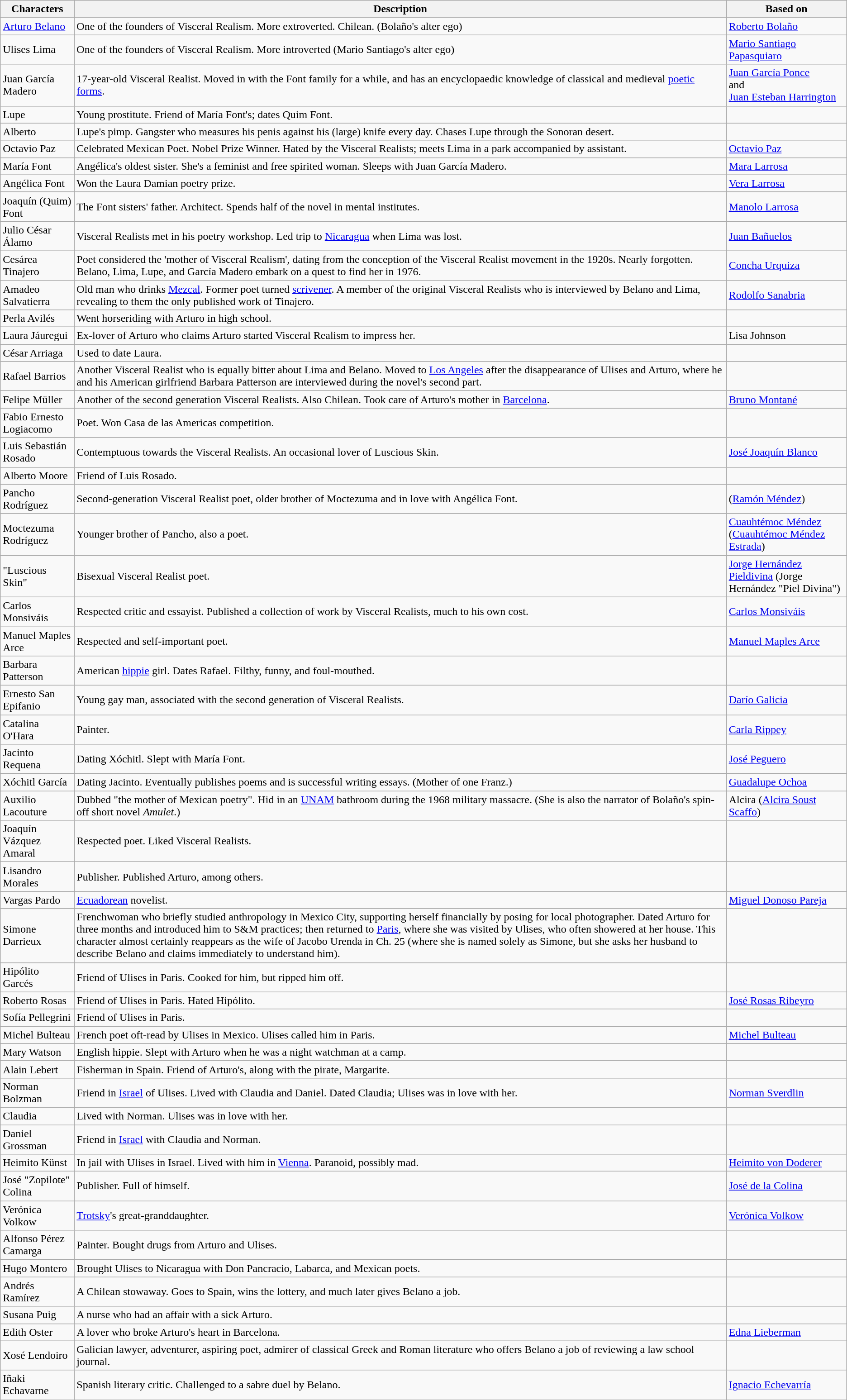<table class="wikitable">
<tr>
<th>Characters</th>
<th>Description</th>
<th>Based on</th>
</tr>
<tr>
<td><a href='#'>Arturo Belano</a></td>
<td>One of the founders of Visceral Realism.  More extroverted. Chilean. (Bolaño's alter ego)</td>
<td><a href='#'>Roberto Bolaño</a></td>
</tr>
<tr>
<td>Ulises Lima</td>
<td>One of the founders of Visceral Realism.  More introverted  (Mario Santiago's alter ego)</td>
<td><a href='#'>Mario Santiago Papasquiaro</a></td>
</tr>
<tr>
<td>Juan García Madero</td>
<td>17-year-old Visceral Realist. Moved in with the Font family for a while, and has an encyclopaedic knowledge of classical and medieval <a href='#'>poetic forms</a>.</td>
<td><a href='#'>Juan García Ponce</a><br>and<br><a href='#'>Juan Esteban Harrington</a></td>
</tr>
<tr>
<td>Lupe</td>
<td>Young prostitute.  Friend of María Font's; dates Quim Font.</td>
<td></td>
</tr>
<tr>
<td>Alberto</td>
<td>Lupe's pimp.  Gangster who measures his penis against his (large) knife every day.  Chases Lupe through the Sonoran desert.</td>
<td></td>
</tr>
<tr>
<td>Octavio Paz</td>
<td>Celebrated Mexican Poet. Nobel Prize Winner. Hated by the Visceral Realists; meets Lima in a park accompanied by assistant.</td>
<td><a href='#'>Octavio Paz</a></td>
</tr>
<tr>
<td>María Font</td>
<td>Angélica's oldest sister. She's a feminist and free spirited woman. Sleeps with Juan García Madero.</td>
<td><a href='#'>Mara Larrosa</a></td>
</tr>
<tr>
<td>Angélica Font</td>
<td>Won the Laura Damian poetry prize.</td>
<td><a href='#'>Vera Larrosa</a></td>
</tr>
<tr>
<td>Joaquín (Quim) Font</td>
<td>The Font sisters' father. Architect. Spends half of the novel in mental institutes.</td>
<td><a href='#'>Manolo Larrosa</a></td>
</tr>
<tr>
<td>Julio César Álamo</td>
<td>Visceral Realists met in his poetry workshop. Led trip to <a href='#'>Nicaragua</a> when Lima was lost.</td>
<td><a href='#'>Juan Bañuelos</a></td>
</tr>
<tr>
<td>Cesárea Tinajero</td>
<td>Poet considered the 'mother of Visceral Realism', dating from the conception of the Visceral Realist movement in the 1920s.  Nearly forgotten. Belano, Lima, Lupe, and García Madero embark on a quest to find her in 1976.</td>
<td><a href='#'>Concha Urquiza</a></td>
</tr>
<tr>
<td>Amadeo Salvatierra</td>
<td>Old man who drinks <a href='#'>Mezcal</a>. Former poet turned <a href='#'>scrivener</a>. A member of the original Visceral Realists who is interviewed by Belano and Lima, revealing to them the only published work of Tinajero.</td>
<td><a href='#'>Rodolfo Sanabria</a></td>
</tr>
<tr>
<td>Perla Avilés</td>
<td>Went horseriding with Arturo in high school.</td>
<td></td>
</tr>
<tr>
<td>Laura Jáuregui</td>
<td>Ex-lover of Arturo who claims Arturo started Visceral Realism to impress her.</td>
<td>Lisa Johnson</td>
</tr>
<tr>
<td>César Arriaga</td>
<td>Used to date Laura.</td>
<td></td>
</tr>
<tr>
<td>Rafael Barrios</td>
<td>Another Visceral Realist who is equally bitter about Lima and Belano.  Moved to <a href='#'>Los Angeles</a> after the disappearance of Ulises and Arturo, where he and his American girlfriend Barbara Patterson are interviewed during the novel's second part.</td>
<td></td>
</tr>
<tr>
<td>Felipe Müller</td>
<td>Another of the second generation Visceral Realists.  Also Chilean.  Took care of Arturo's mother in <a href='#'>Barcelona</a>.</td>
<td><a href='#'>Bruno Montané</a></td>
</tr>
<tr>
<td>Fabio Ernesto Logiacomo</td>
<td>Poet.  Won Casa de las Americas competition.</td>
<td></td>
</tr>
<tr>
<td>Luis Sebastián Rosado</td>
<td>Contemptuous towards the Visceral Realists.  An occasional lover of Luscious Skin.</td>
<td><a href='#'>José Joaquín Blanco</a></td>
</tr>
<tr>
<td>Alberto Moore</td>
<td>Friend of Luis Rosado.</td>
<td></td>
</tr>
<tr>
<td>Pancho Rodríguez</td>
<td>Second-generation Visceral Realist poet, older brother of Moctezuma and in love with Angélica Font.</td>
<td> (<a href='#'>Ramón Méndez</a>)</td>
</tr>
<tr>
<td>Moctezuma Rodríguez</td>
<td>Younger brother of Pancho, also a poet.</td>
<td><a href='#'>Cuauhtémoc Méndez</a> (<a href='#'>Cuauhtémoc Méndez Estrada</a>)</td>
</tr>
<tr>
<td>"Luscious Skin"</td>
<td>Bisexual Visceral Realist poet.</td>
<td><a href='#'>Jorge Hernández Pieldivina</a> (Jorge Hernández "Piel Divina")</td>
</tr>
<tr>
<td>Carlos Monsiváis</td>
<td>Respected critic and essayist. Published a collection of work by Visceral Realists, much to his own cost.</td>
<td><a href='#'>Carlos Monsiváis</a></td>
</tr>
<tr>
<td>Manuel Maples Arce</td>
<td>Respected and self-important poet.</td>
<td><a href='#'>Manuel Maples Arce</a></td>
</tr>
<tr>
<td>Barbara Patterson</td>
<td>American <a href='#'>hippie</a> girl.  Dates Rafael.  Filthy, funny, and foul-mouthed.</td>
<td></td>
</tr>
<tr>
<td>Ernesto San Epifanio</td>
<td>Young gay man, associated with the second generation of Visceral Realists.</td>
<td><a href='#'>Darío Galicia</a></td>
</tr>
<tr>
<td>Catalina O'Hara</td>
<td>Painter.</td>
<td><a href='#'>Carla Rippey</a></td>
</tr>
<tr>
<td>Jacinto Requena</td>
<td>Dating Xóchitl.  Slept with María Font.</td>
<td><a href='#'>José Peguero</a></td>
</tr>
<tr>
<td>Xóchitl García</td>
<td>Dating Jacinto. Eventually publishes poems and is successful writing essays. (Mother of one Franz.)</td>
<td><a href='#'>Guadalupe Ochoa</a></td>
</tr>
<tr>
<td>Auxilio Lacouture</td>
<td>Dubbed "the mother of Mexican poetry".  Hid in an <a href='#'>UNAM</a> bathroom during the 1968 military massacre. (She is also the narrator of Bolaño's spin-off short novel <em>Amulet</em>.)</td>
<td>Alcira (<a href='#'>Alcira Soust Scaffo</a>)</td>
</tr>
<tr>
<td>Joaquín Vázquez Amaral</td>
<td>Respected poet.  Liked Visceral Realists.</td>
<td></td>
</tr>
<tr>
<td>Lisandro Morales</td>
<td>Publisher.  Published Arturo, among others.</td>
<td></td>
</tr>
<tr>
<td>Vargas Pardo</td>
<td><a href='#'>Ecuadorean</a> novelist.</td>
<td><a href='#'>Miguel Donoso Pareja</a></td>
</tr>
<tr>
<td>Simone Darrieux</td>
<td>Frenchwoman who briefly studied anthropology in Mexico City, supporting herself financially by posing for local photographer. Dated Arturo for three months and introduced him to S&M practices; then returned to <a href='#'>Paris</a>, where she was visited by Ulises, who often showered at her house. This character almost certainly reappears as the wife of Jacobo Urenda in Ch. 25 (where she is named solely as Simone, but she asks her husband to describe Belano and claims immediately to understand him).</td>
<td></td>
</tr>
<tr>
<td>Hipólito Garcés</td>
<td>Friend of Ulises in Paris. Cooked for him, but ripped him off.</td>
<td></td>
</tr>
<tr>
<td>Roberto Rosas</td>
<td>Friend of Ulises in Paris. Hated Hipólito.</td>
<td><a href='#'>José Rosas Ribeyro</a></td>
</tr>
<tr>
<td>Sofía Pellegrini</td>
<td>Friend of Ulises in Paris.</td>
<td></td>
</tr>
<tr>
<td>Michel Bulteau</td>
<td>French poet oft-read by Ulises in Mexico. Ulises called him in Paris.</td>
<td><a href='#'>Michel Bulteau</a></td>
</tr>
<tr>
<td>Mary Watson</td>
<td>English hippie.  Slept with Arturo when he was a night watchman at a camp.</td>
<td></td>
</tr>
<tr>
<td>Alain Lebert</td>
<td>Fisherman in Spain.  Friend of Arturo's, along with the pirate, Margarite.</td>
<td></td>
</tr>
<tr>
<td>Norman Bolzman</td>
<td>Friend in <a href='#'>Israel</a> of Ulises.  Lived with Claudia and Daniel.  Dated Claudia; Ulises was in love with her.</td>
<td><a href='#'>Norman Sverdlin</a></td>
</tr>
<tr>
<td>Claudia</td>
<td>Lived with Norman. Ulises was in love with her.</td>
<td> </td>
</tr>
<tr>
<td>Daniel Grossman</td>
<td>Friend in <a href='#'>Israel</a> with Claudia and Norman.</td>
<td></td>
</tr>
<tr>
<td>Heimito Künst</td>
<td>In jail with Ulises in Israel.  Lived with him in <a href='#'>Vienna</a>.  Paranoid, possibly mad.</td>
<td><a href='#'>Heimito von Doderer</a></td>
</tr>
<tr>
<td>José "Zopilote" Colina</td>
<td>Publisher.  Full of himself.</td>
<td><a href='#'>José de la Colina</a></td>
</tr>
<tr>
<td>Verónica Volkow</td>
<td><a href='#'>Trotsky</a>'s great-granddaughter.</td>
<td><a href='#'>Verónica Volkow</a></td>
</tr>
<tr>
<td>Alfonso Pérez Camarga</td>
<td>Painter.  Bought drugs from Arturo and Ulises.</td>
<td></td>
</tr>
<tr>
<td>Hugo Montero</td>
<td>Brought Ulises to Nicaragua with Don Pancracio, Labarca, and Mexican poets.</td>
<td></td>
</tr>
<tr>
<td>Andrés Ramírez</td>
<td>A Chilean stowaway.  Goes to Spain, wins the lottery, and much later gives Belano a job.</td>
<td></td>
</tr>
<tr>
<td>Susana Puig</td>
<td>A nurse who had an affair with a sick Arturo.</td>
<td></td>
</tr>
<tr>
<td>Edith Oster</td>
<td>A lover who broke Arturo's heart in Barcelona.</td>
<td><a href='#'>Edna Lieberman</a></td>
</tr>
<tr>
<td>Xosé Lendoiro</td>
<td>Galician lawyer, adventurer, aspiring poet, admirer of classical Greek and Roman literature who offers Belano a job of reviewing a law school journal.</td>
<td></td>
</tr>
<tr>
<td>Iñaki Echavarne</td>
<td>Spanish literary critic. Challenged to a sabre duel by Belano.</td>
<td><a href='#'>Ignacio Echevarría</a></td>
</tr>
<tr>
</tr>
</table>
